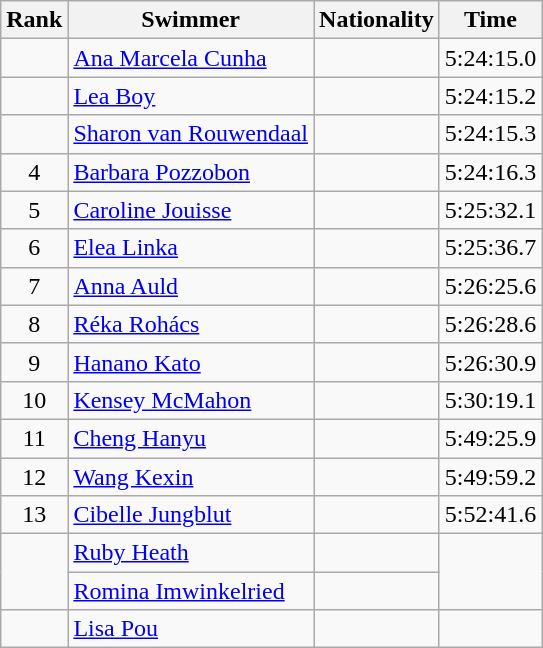<table class="wikitable sortable" style="text-align:center">
<tr>
<th>Rank</th>
<th>Swimmer</th>
<th>Nationality</th>
<th>Time</th>
</tr>
<tr>
<td></td>
<td align=left><a href='#'>Ana Marcela Cunha</a></td>
<td align=left></td>
<td>5:24:15.0</td>
</tr>
<tr>
<td></td>
<td align=left><a href='#'>Lea Boy</a></td>
<td align=left></td>
<td>5:24:15.2</td>
</tr>
<tr>
<td></td>
<td align=left><a href='#'>Sharon van Rouwendaal</a></td>
<td align=left></td>
<td>5:24:15.3</td>
</tr>
<tr>
<td>4</td>
<td align=left><a href='#'>Barbara Pozzobon</a></td>
<td align=left></td>
<td>5:24:16.3</td>
</tr>
<tr>
<td>5</td>
<td align=left><a href='#'>Caroline Jouisse</a></td>
<td align=left></td>
<td>5:25:32.1</td>
</tr>
<tr>
<td>6</td>
<td align=left><a href='#'>Elea Linka</a></td>
<td align=left></td>
<td>5:25:36.7</td>
</tr>
<tr>
<td>7</td>
<td align=left><a href='#'>Anna Auld</a></td>
<td align=left></td>
<td>5:26:25.6</td>
</tr>
<tr>
<td>8</td>
<td align=left><a href='#'>Réka Rohács</a></td>
<td align=left></td>
<td>5:26:28.6</td>
</tr>
<tr>
<td>9</td>
<td align=left><a href='#'>Hanano Kato</a></td>
<td align=left></td>
<td>5:26:30.9</td>
</tr>
<tr>
<td>10</td>
<td align=left><a href='#'>Kensey McMahon</a></td>
<td align=left></td>
<td>5:30:19.1</td>
</tr>
<tr>
<td>11</td>
<td align=left><a href='#'>Cheng Hanyu</a></td>
<td align=left></td>
<td>5:49:25.9</td>
</tr>
<tr>
<td>12</td>
<td align=left><a href='#'>Wang Kexin</a></td>
<td align=left></td>
<td>5:49:59.2</td>
</tr>
<tr>
<td>13</td>
<td align=left><a href='#'>Cibelle Jungblut</a></td>
<td align=left></td>
<td>5:52:41.6</td>
</tr>
<tr>
<td rowspan=2></td>
<td align=left><a href='#'>Ruby Heath</a></td>
<td align=left></td>
<td rowspan=2></td>
</tr>
<tr>
<td align=left><a href='#'>Romina Imwinkelried</a></td>
<td align=left></td>
</tr>
<tr>
<td></td>
<td align=left><a href='#'>Lisa Pou</a></td>
<td align=left></td>
<td></td>
</tr>
</table>
